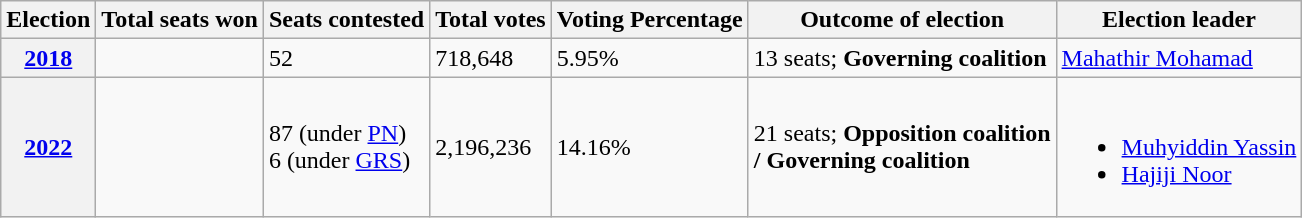<table class="wikitable">
<tr>
<th>Election</th>
<th>Total seats won</th>
<th>Seats contested</th>
<th>Total votes</th>
<th>Voting Percentage</th>
<th>Outcome of election</th>
<th>Election leader</th>
</tr>
<tr>
<th><a href='#'>2018</a></th>
<td></td>
<td>52</td>
<td>718,648</td>
<td>5.95%</td>
<td>13 seats; <strong>Governing coalition</strong><br></td>
<td><a href='#'>Mahathir Mohamad</a></td>
</tr>
<tr>
<th><a href='#'>2022</a></th>
<td></td>
<td>87 (under <a href='#'>PN</a>) <br>6 (under <a href='#'>GRS</a>) </td>
<td>2,196,236</td>
<td>14.16%</td>
<td>21 seats; <strong>Opposition coalition</strong><br> <strong>/ Governing coalition</strong><br></td>
<td><br><ul><li><a href='#'>Muhyiddin Yassin</a> </li><li><a href='#'>Hajiji Noor</a>  <br> </li></ul></td>
</tr>
</table>
